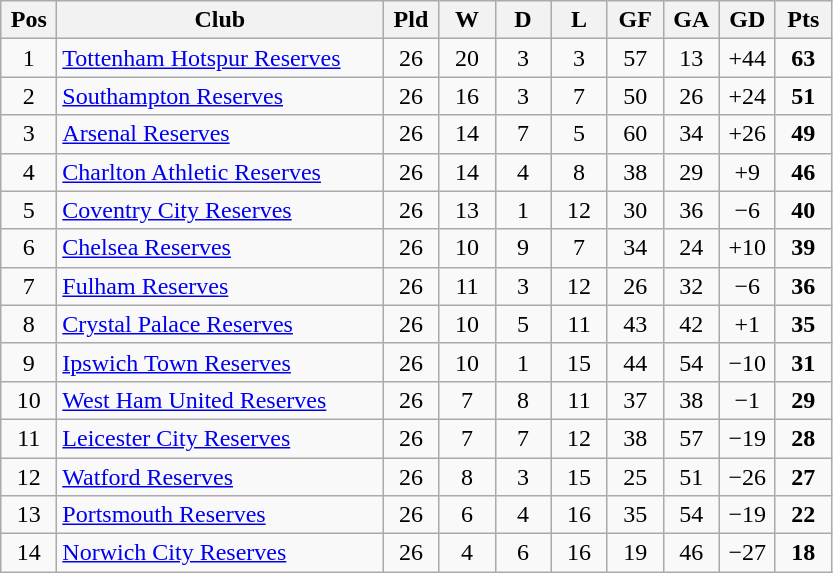<table class="wikitable" style="text-align:center">
<tr>
<th width=30>Pos</th>
<th width=210>Club</th>
<th width=30>Pld</th>
<th width=30>W</th>
<th width=30>D</th>
<th width=30>L</th>
<th width=30>GF</th>
<th width=30>GA</th>
<th width=30>GD</th>
<th width=30>Pts</th>
</tr>
<tr>
<td>1</td>
<td align="left"><a href='#'>Tottenham Hotspur Reserves</a></td>
<td>26</td>
<td>20</td>
<td>3</td>
<td>3</td>
<td>57</td>
<td>13</td>
<td>+44</td>
<td><strong>63</strong></td>
</tr>
<tr>
<td>2</td>
<td align="left"><a href='#'>Southampton Reserves</a></td>
<td>26</td>
<td>16</td>
<td>3</td>
<td>7</td>
<td>50</td>
<td>26</td>
<td>+24</td>
<td><strong>51</strong></td>
</tr>
<tr>
<td>3</td>
<td align="left"><a href='#'>Arsenal Reserves</a></td>
<td>26</td>
<td>14</td>
<td>7</td>
<td>5</td>
<td>60</td>
<td>34</td>
<td>+26</td>
<td><strong>49</strong></td>
</tr>
<tr>
<td>4</td>
<td align="left"><a href='#'>Charlton Athletic Reserves</a></td>
<td>26</td>
<td>14</td>
<td>4</td>
<td>8</td>
<td>38</td>
<td>29</td>
<td>+9</td>
<td><strong>46</strong></td>
</tr>
<tr>
<td>5</td>
<td align="left"><a href='#'>Coventry City Reserves</a></td>
<td>26</td>
<td>13</td>
<td>1</td>
<td>12</td>
<td>30</td>
<td>36</td>
<td>−6</td>
<td><strong>40</strong></td>
</tr>
<tr>
<td>6</td>
<td align="left"><a href='#'>Chelsea Reserves</a></td>
<td>26</td>
<td>10</td>
<td>9</td>
<td>7</td>
<td>34</td>
<td>24</td>
<td>+10</td>
<td><strong>39</strong></td>
</tr>
<tr>
<td>7</td>
<td align="left"><a href='#'>Fulham Reserves</a></td>
<td>26</td>
<td>11</td>
<td>3</td>
<td>12</td>
<td>26</td>
<td>32</td>
<td>−6</td>
<td><strong>36</strong></td>
</tr>
<tr>
<td>8</td>
<td align="left"><a href='#'>Crystal Palace Reserves</a></td>
<td>26</td>
<td>10</td>
<td>5</td>
<td>11</td>
<td>43</td>
<td>42</td>
<td>+1</td>
<td><strong>35</strong></td>
</tr>
<tr>
<td>9</td>
<td align="left"><a href='#'>Ipswich Town Reserves</a></td>
<td>26</td>
<td>10</td>
<td>1</td>
<td>15</td>
<td>44</td>
<td>54</td>
<td>−10</td>
<td><strong>31</strong></td>
</tr>
<tr>
<td>10</td>
<td align="left"><a href='#'>West Ham United Reserves</a></td>
<td>26</td>
<td>7</td>
<td>8</td>
<td>11</td>
<td>37</td>
<td>38</td>
<td>−1</td>
<td><strong>29</strong></td>
</tr>
<tr>
<td>11</td>
<td align="left"><a href='#'>Leicester City Reserves</a></td>
<td>26</td>
<td>7</td>
<td>7</td>
<td>12</td>
<td>38</td>
<td>57</td>
<td>−19</td>
<td><strong>28</strong></td>
</tr>
<tr>
<td>12</td>
<td align="left"><a href='#'>Watford Reserves</a></td>
<td>26</td>
<td>8</td>
<td>3</td>
<td>15</td>
<td>25</td>
<td>51</td>
<td>−26</td>
<td><strong>27</strong></td>
</tr>
<tr>
<td>13</td>
<td align="left"><a href='#'>Portsmouth Reserves</a></td>
<td>26</td>
<td>6</td>
<td>4</td>
<td>16</td>
<td>35</td>
<td>54</td>
<td>−19</td>
<td><strong>22</strong></td>
</tr>
<tr>
<td>14</td>
<td align="left"><a href='#'>Norwich City Reserves</a></td>
<td>26</td>
<td>4</td>
<td>6</td>
<td>16</td>
<td>19</td>
<td>46</td>
<td>−27</td>
<td><strong>18</strong></td>
</tr>
</table>
